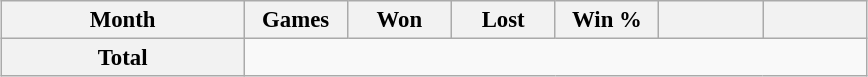<table class="wikitable" style="margin:1em auto; font-size:95%; text-align:center; width:38em;">
<tr>
<th width="28%">Month</th>
<th width="12%">Games</th>
<th width="12%">Won</th>
<th width="12%">Lost</th>
<th width="12%">Win %</th>
<th width="12%"></th>
<th width="12%"></th>
</tr>
<tr>
<th>Total</th>
</tr>
</table>
